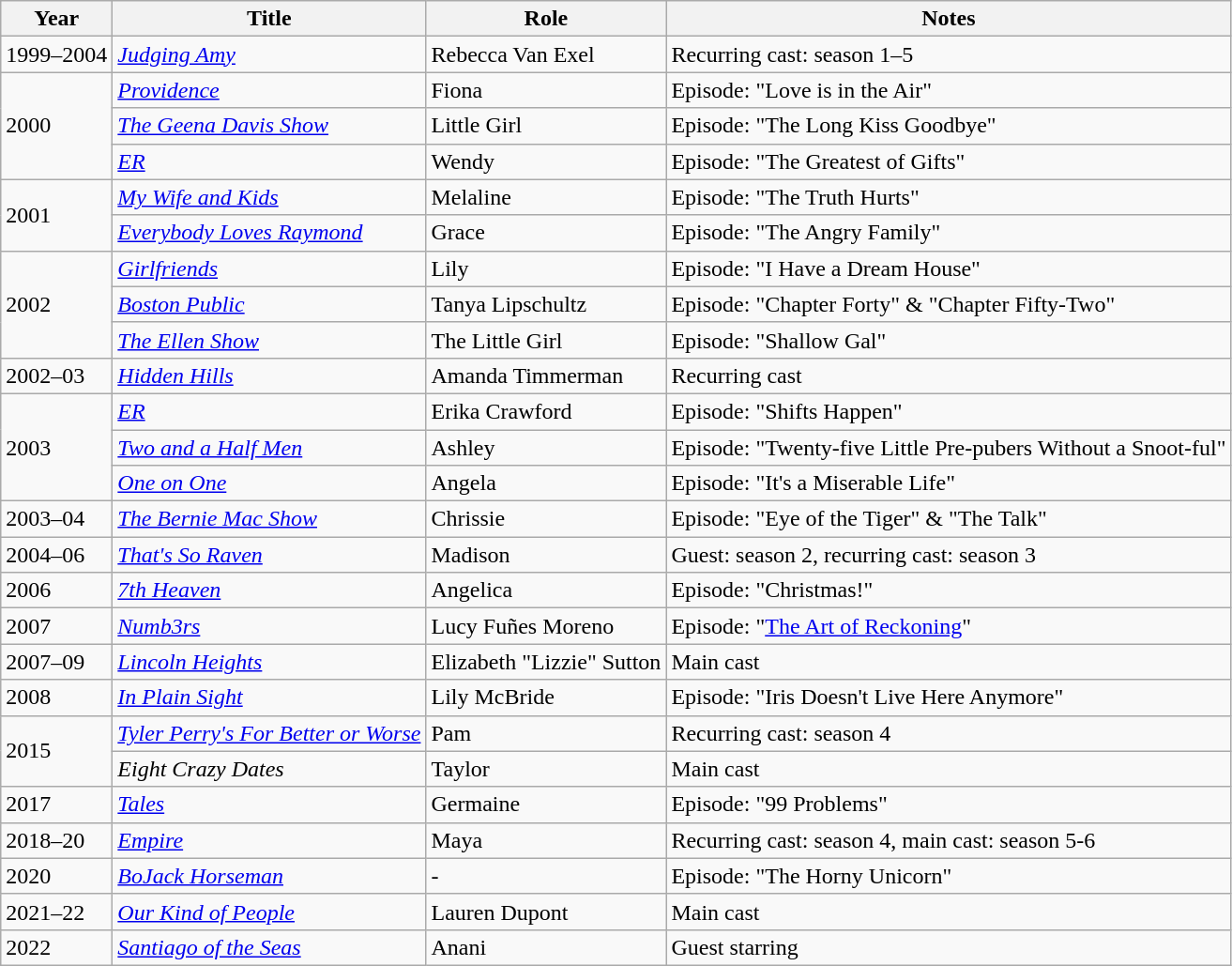<table class="wikitable plainrowheaders sortable" style="margin-right: 0;">
<tr>
<th scope="col">Year</th>
<th scope="col">Title</th>
<th scope="col">Role</th>
<th scope="col" class="unsortable">Notes</th>
</tr>
<tr>
<td>1999–2004</td>
<td><em><a href='#'>Judging Amy</a></em></td>
<td>Rebecca Van Exel</td>
<td>Recurring cast: season 1–5</td>
</tr>
<tr>
<td rowspan=3>2000</td>
<td><em><a href='#'>Providence</a></em></td>
<td>Fiona</td>
<td>Episode: "Love is in the Air"</td>
</tr>
<tr>
<td><em><a href='#'>The Geena Davis Show</a></em></td>
<td>Little Girl</td>
<td>Episode: "The Long Kiss Goodbye"</td>
</tr>
<tr>
<td><em><a href='#'>ER</a></em></td>
<td>Wendy</td>
<td>Episode: "The Greatest of Gifts"</td>
</tr>
<tr>
<td rowspan=2>2001</td>
<td><em><a href='#'>My Wife and Kids</a></em></td>
<td>Melaline</td>
<td>Episode: "The Truth Hurts"</td>
</tr>
<tr>
<td><em><a href='#'>Everybody Loves Raymond</a></em></td>
<td>Grace</td>
<td>Episode: "The Angry Family"</td>
</tr>
<tr>
<td rowspan=3>2002</td>
<td><em><a href='#'>Girlfriends</a></em></td>
<td>Lily</td>
<td>Episode: "I Have a Dream House"</td>
</tr>
<tr>
<td><em><a href='#'>Boston Public</a></em></td>
<td>Tanya Lipschultz</td>
<td>Episode: "Chapter Forty" & "Chapter Fifty-Two"</td>
</tr>
<tr>
<td><em><a href='#'>The Ellen Show</a></em></td>
<td>The Little Girl</td>
<td>Episode: "Shallow Gal"</td>
</tr>
<tr>
<td>2002–03</td>
<td><em><a href='#'>Hidden Hills</a></em></td>
<td>Amanda Timmerman</td>
<td>Recurring cast</td>
</tr>
<tr>
<td rowspan=3>2003</td>
<td><em><a href='#'>ER</a></em></td>
<td>Erika Crawford</td>
<td>Episode: "Shifts Happen"</td>
</tr>
<tr>
<td><em><a href='#'>Two and a Half Men</a></em></td>
<td>Ashley</td>
<td>Episode: "Twenty-five Little Pre-pubers Without a Snoot-ful"</td>
</tr>
<tr>
<td><em><a href='#'>One on One</a></em></td>
<td>Angela</td>
<td>Episode: "It's a Miserable Life"</td>
</tr>
<tr>
<td>2003–04</td>
<td><em><a href='#'>The Bernie Mac Show</a></em></td>
<td>Chrissie</td>
<td>Episode: "Eye of the Tiger" & "The Talk"</td>
</tr>
<tr>
<td>2004–06</td>
<td><em><a href='#'>That's So Raven</a></em></td>
<td>Madison</td>
<td>Guest: season 2, recurring cast: season 3</td>
</tr>
<tr>
<td>2006</td>
<td><em><a href='#'>7th Heaven</a></em></td>
<td>Angelica</td>
<td>Episode: "Christmas!"</td>
</tr>
<tr>
<td>2007</td>
<td><em><a href='#'>Numb3rs</a></em></td>
<td>Lucy Fuñes Moreno</td>
<td>Episode: "<a href='#'>The Art of Reckoning</a>"</td>
</tr>
<tr>
<td>2007–09</td>
<td><em><a href='#'>Lincoln Heights</a></em></td>
<td>Elizabeth "Lizzie" Sutton</td>
<td>Main cast</td>
</tr>
<tr>
<td>2008</td>
<td><em><a href='#'>In Plain Sight</a></em></td>
<td>Lily McBride</td>
<td>Episode: "Iris Doesn't Live Here Anymore"</td>
</tr>
<tr>
<td rowspan=2>2015</td>
<td><em><a href='#'>Tyler Perry's For Better or Worse</a></em></td>
<td>Pam</td>
<td>Recurring cast: season 4</td>
</tr>
<tr>
<td><em>Eight Crazy Dates</em></td>
<td>Taylor</td>
<td>Main cast</td>
</tr>
<tr>
<td>2017</td>
<td><em><a href='#'>Tales</a></em></td>
<td>Germaine</td>
<td>Episode: "99 Problems"</td>
</tr>
<tr>
<td>2018–20</td>
<td><em><a href='#'>Empire</a></em></td>
<td>Maya</td>
<td>Recurring cast: season 4, main cast: season 5-6 </td>
</tr>
<tr>
<td>2020</td>
<td><em><a href='#'>BoJack Horseman</a></em></td>
<td>-</td>
<td>Episode: "The Horny Unicorn"</td>
</tr>
<tr>
<td>2021–22</td>
<td><em><a href='#'>Our Kind of People</a></em></td>
<td>Lauren Dupont</td>
<td>Main cast</td>
</tr>
<tr>
<td>2022</td>
<td><em><a href='#'>Santiago of the Seas</a></em></td>
<td>Anani</td>
<td>Guest starring</td>
</tr>
</table>
